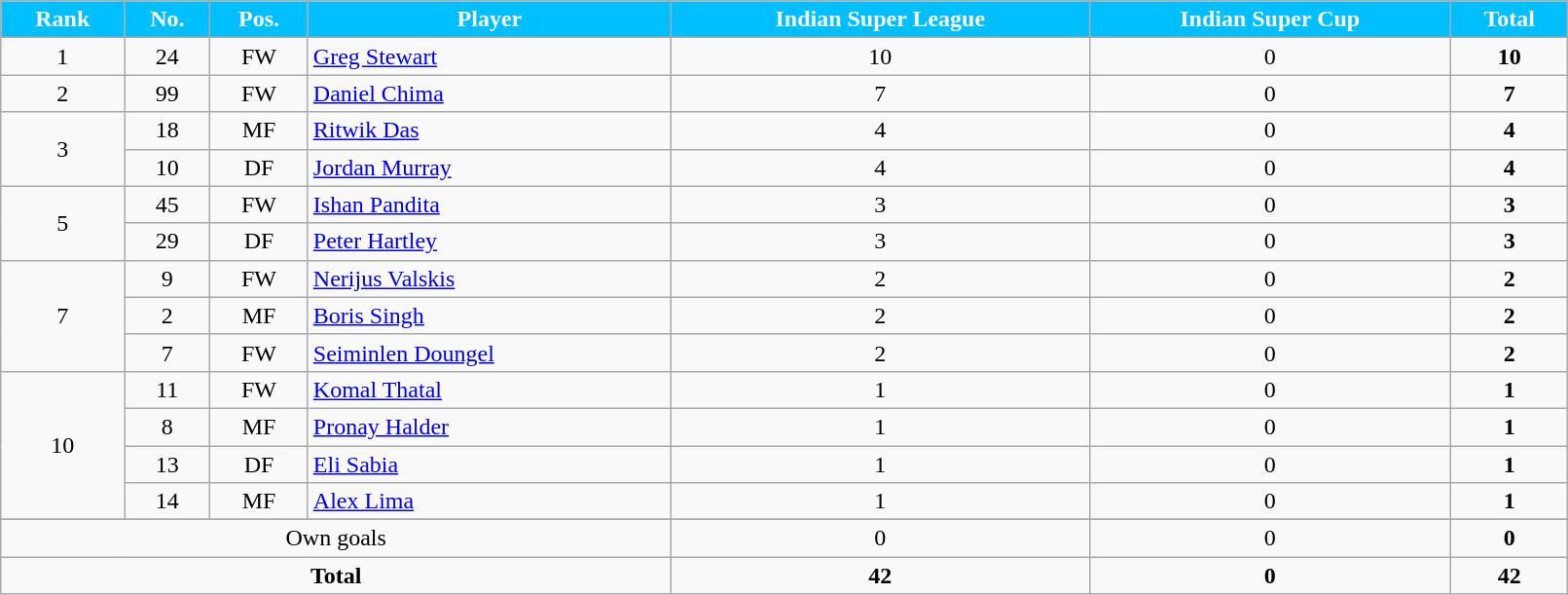<table class="wikitable sortable" style="text-align:center;width:85%;">
<tr>
<th style=background:#00BFFF;color:#FFFFFF>Rank</th>
<th style=background:#00BFFF;color:#FFFFFF>No.</th>
<th style=background:#00BFFF;color:#FFFFFF>Pos.</th>
<th style=background:#00BFFF;color:#FFFFFF>Player</th>
<th style=background:#00BFFF;color:#FFFFFF>Indian Super League</th>
<th style=background:#00BFFF;color:#FFFFFF>Indian Super Cup</th>
<th style=background:#00BFFF;color:#FFFFFF>Total</th>
</tr>
<tr>
<td rowspan="1">1</td>
<td>24</td>
<td>FW</td>
<td align=left> <a href='#'>Greg Stewart</a></td>
<td>10</td>
<td>0</td>
<td><strong>10</strong></td>
</tr>
<tr>
<td rowspan="1">2</td>
<td>99</td>
<td>FW</td>
<td align=left> <a href='#'>Daniel Chima</a></td>
<td>7</td>
<td>0</td>
<td><strong>7</strong></td>
</tr>
<tr>
<td rowspan="2">3</td>
<td>18</td>
<td>MF</td>
<td align=left> <a href='#'>Ritwik Das</a></td>
<td>4</td>
<td>0</td>
<td><strong>4</strong></td>
</tr>
<tr>
<td>10</td>
<td>DF</td>
<td align=left> <a href='#'>Jordan Murray</a></td>
<td>4</td>
<td>0</td>
<td><strong>4</strong></td>
</tr>
<tr>
<td rowspan="2">5</td>
<td>45</td>
<td>FW</td>
<td align=left> <a href='#'>Ishan Pandita</a></td>
<td>3</td>
<td>0</td>
<td><strong>3</strong></td>
</tr>
<tr>
<td>29</td>
<td>DF</td>
<td align=left> <a href='#'>Peter Hartley</a></td>
<td>3</td>
<td>0</td>
<td><strong>3</strong></td>
</tr>
<tr>
<td rowspan="3">7</td>
<td>9</td>
<td>FW</td>
<td align=left> <a href='#'>Nerijus Valskis</a></td>
<td>2</td>
<td>0</td>
<td><strong>2</strong></td>
</tr>
<tr>
<td>2</td>
<td>MF</td>
<td align=left> <a href='#'>Boris Singh</a></td>
<td>2</td>
<td>0</td>
<td><strong>2</strong></td>
</tr>
<tr>
<td>7</td>
<td>FW</td>
<td align=left> <a href='#'>Seiminlen Doungel</a></td>
<td>2</td>
<td>0</td>
<td><strong>2</strong></td>
</tr>
<tr>
<td rowspan="4">10</td>
<td>11</td>
<td>FW</td>
<td align=left> <a href='#'>Komal Thatal</a></td>
<td>1</td>
<td>0</td>
<td><strong>1</strong></td>
</tr>
<tr>
<td>8</td>
<td>MF</td>
<td align=left> <a href='#'>Pronay Halder</a></td>
<td>1</td>
<td>0</td>
<td><strong>1</strong></td>
</tr>
<tr>
<td>13</td>
<td>DF</td>
<td align=left> <a href='#'>Eli Sabia</a></td>
<td>1</td>
<td>0</td>
<td><strong>1</strong></td>
</tr>
<tr>
<td>14</td>
<td>MF</td>
<td align=left> <a href='#'>Alex Lima</a></td>
<td>1</td>
<td>0</td>
<td><strong>1</strong></td>
</tr>
<tr>
</tr>
<tr class="sortbottom">
<td colspan=4>Own goals</td>
<td>0</td>
<td>0</td>
<td><strong>0</strong></td>
</tr>
<tr>
<td colspan=4><strong>Total</strong></td>
<td><strong>42</strong></td>
<td><strong>0</strong></td>
<td><strong>42</strong></td>
</tr>
</table>
